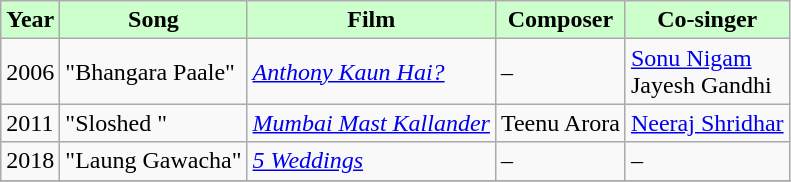<table class="wikitable sortable">
<tr style="background:#cfc; text-align:center;">
<td><strong>Year</strong></td>
<td><strong>Song</strong></td>
<td><strong>Film</strong></td>
<td><strong>Composer</strong></td>
<td><strong>Co-singer</strong></td>
</tr>
<tr>
<td>2006</td>
<td>"Bhangara Paale"</td>
<td><em><a href='#'>Anthony Kaun Hai?</a></em></td>
<td>–</td>
<td><a href='#'>Sonu Nigam</a><br>Jayesh Gandhi</td>
</tr>
<tr>
<td>2011</td>
<td>"Sloshed "</td>
<td><em><a href='#'>Mumbai Mast Kallander</a></em></td>
<td>Teenu Arora</td>
<td><a href='#'>Neeraj Shridhar</a></td>
</tr>
<tr>
<td>2018</td>
<td>"Laung Gawacha"</td>
<td><em><a href='#'>5 Weddings</a></em></td>
<td>–</td>
<td>–</td>
</tr>
<tr>
</tr>
</table>
